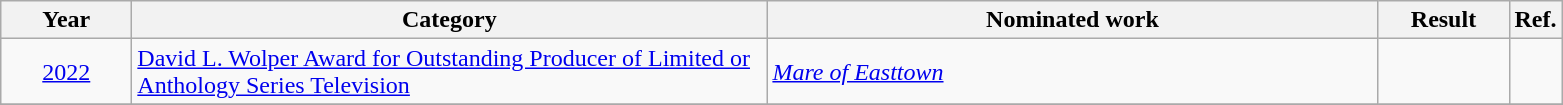<table class=wikitable>
<tr>
<th scope="col" style="width:5em;">Year</th>
<th scope="col" style="width:26em;">Category</th>
<th scope="col" style="width:25em;">Nominated work</th>
<th scope="col" style="width:5em;">Result</th>
<th>Ref.</th>
</tr>
<tr>
<td style="text-align:center;",><a href='#'>2022</a></td>
<td><a href='#'>David L. Wolper Award for Outstanding Producer of Limited or Anthology Series Television</a></td>
<td><em><a href='#'>Mare of Easttown</a></em></td>
<td></td>
<td style="text-align:center;"></td>
</tr>
<tr>
</tr>
</table>
